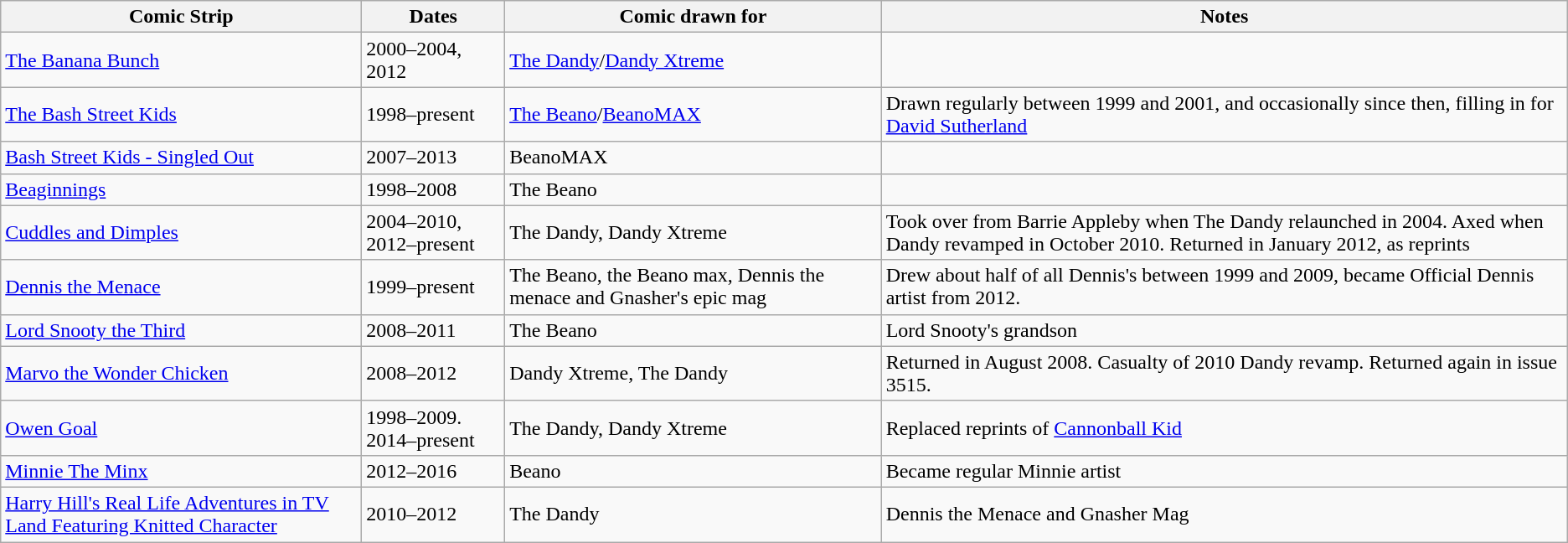<table class="wikitable sortable">
<tr>
<th>Comic Strip</th>
<th>Dates</th>
<th>Comic drawn for</th>
<th>Notes</th>
</tr>
<tr>
<td><a href='#'>The Banana Bunch</a></td>
<td>2000–2004, 2012</td>
<td><a href='#'>The Dandy</a>/<a href='#'>Dandy Xtreme</a></td>
<td></td>
</tr>
<tr>
<td><a href='#'>The Bash Street Kids</a></td>
<td>1998–present</td>
<td><a href='#'>The Beano</a>/<a href='#'>BeanoMAX</a></td>
<td>Drawn regularly between 1999 and 2001, and occasionally since then, filling in for <a href='#'>David Sutherland</a></td>
</tr>
<tr>
<td><a href='#'>Bash Street Kids - Singled Out</a></td>
<td>2007–2013</td>
<td>BeanoMAX</td>
<td></td>
</tr>
<tr>
<td><a href='#'>Beaginnings</a></td>
<td>1998–2008</td>
<td>The Beano</td>
<td Some issues in 2008 and 2009 called Bea and Ivy></td>
</tr>
<tr>
<td><a href='#'>Cuddles and Dimples</a></td>
<td>2004–2010, 2012–present</td>
<td>The Dandy, Dandy Xtreme</td>
<td>Took over from Barrie Appleby when The Dandy relaunched in 2004. Axed when Dandy revamped in October 2010. Returned in January 2012, as reprints</td>
</tr>
<tr>
<td><a href='#'>Dennis the Menace</a></td>
<td>1999–present</td>
<td>The Beano, the Beano max, Dennis the menace and Gnasher's epic mag</td>
<td>Drew about half of all Dennis's between 1999 and 2009, became Official Dennis artist from 2012.</td>
</tr>
<tr>
<td><a href='#'>Lord Snooty the Third</a></td>
<td>2008–2011</td>
<td>The Beano</td>
<td>Lord Snooty's grandson</td>
</tr>
<tr>
<td><a href='#'>Marvo the Wonder Chicken</a></td>
<td>2008–2012</td>
<td>Dandy Xtreme, The Dandy</td>
<td>Returned in August 2008. Casualty of 2010 Dandy revamp. Returned again in issue 3515.</td>
</tr>
<tr>
<td><a href='#'>Owen Goal</a></td>
<td>1998–2009.   2014–present</td>
<td>The Dandy, Dandy Xtreme</td>
<td>Replaced reprints of <a href='#'>Cannonball Kid</a></td>
</tr>
<tr>
<td><a href='#'>Minnie The Minx</a></td>
<td>2012–2016</td>
<td>Beano</td>
<td>Became regular Minnie artist</td>
</tr>
<tr>
<td><a href='#'>Harry Hill's Real Life Adventures in TV Land Featuring Knitted Character</a></td>
<td>2010–2012</td>
<td>The Dandy</td>
<td>Dennis the Menace and Gnasher Mag</td>
</tr>
</table>
